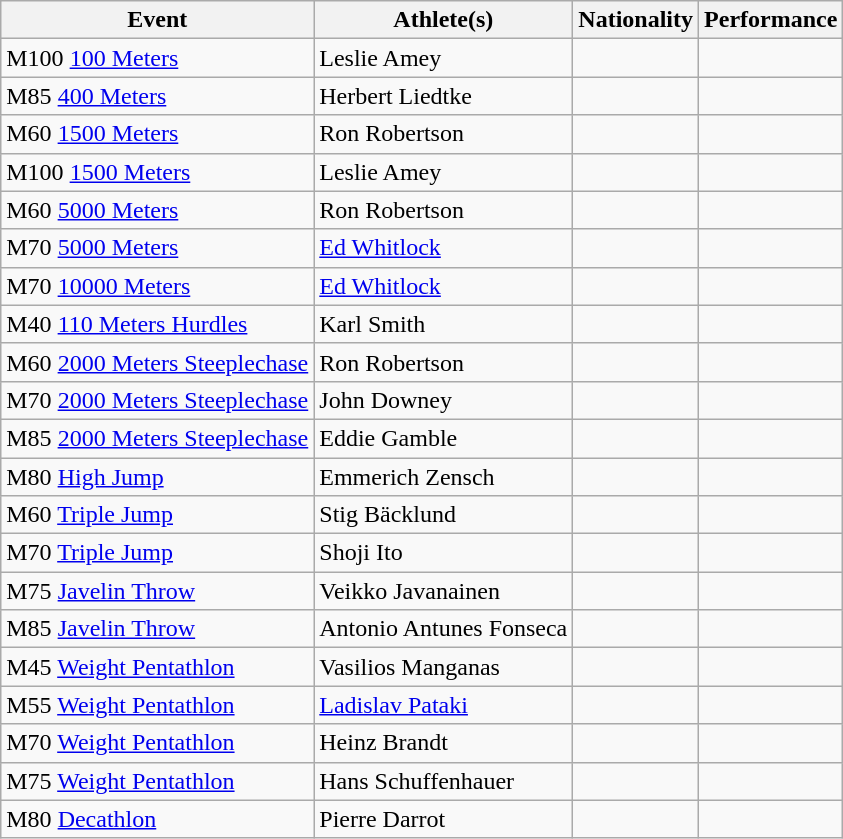<table class="wikitable">
<tr>
<th>Event</th>
<th>Athlete(s)</th>
<th>Nationality</th>
<th>Performance</th>
</tr>
<tr>
<td>M100 <a href='#'>100 Meters</a></td>
<td>Leslie Amey</td>
<td></td>
<td></td>
</tr>
<tr>
<td>M85 <a href='#'>400 Meters</a></td>
<td>Herbert Liedtke</td>
<td></td>
<td></td>
</tr>
<tr>
<td>M60 <a href='#'>1500 Meters</a></td>
<td>Ron Robertson</td>
<td></td>
<td></td>
</tr>
<tr>
<td>M100 <a href='#'>1500 Meters</a></td>
<td>Leslie Amey</td>
<td></td>
<td></td>
</tr>
<tr>
<td>M60 <a href='#'>5000 Meters</a></td>
<td>Ron Robertson</td>
<td></td>
<td></td>
</tr>
<tr>
<td>M70 <a href='#'>5000 Meters</a></td>
<td><a href='#'>Ed Whitlock</a></td>
<td></td>
<td></td>
</tr>
<tr>
<td>M70 <a href='#'>10000 Meters</a></td>
<td><a href='#'>Ed Whitlock</a></td>
<td></td>
<td></td>
</tr>
<tr>
<td>M40 <a href='#'>110 Meters Hurdles</a></td>
<td>Karl Smith</td>
<td></td>
<td></td>
</tr>
<tr>
<td>M60 <a href='#'>2000 Meters Steeplechase</a></td>
<td>Ron Robertson</td>
<td></td>
<td></td>
</tr>
<tr>
<td>M70 <a href='#'>2000 Meters Steeplechase</a></td>
<td>John Downey</td>
<td></td>
<td></td>
</tr>
<tr>
<td>M85 <a href='#'>2000 Meters Steeplechase</a></td>
<td>Eddie Gamble</td>
<td></td>
<td></td>
</tr>
<tr>
<td>M80 <a href='#'>High Jump</a></td>
<td>Emmerich Zensch</td>
<td></td>
<td></td>
</tr>
<tr>
<td>M60 <a href='#'>Triple Jump</a></td>
<td>Stig Bäcklund</td>
<td></td>
<td></td>
</tr>
<tr>
<td>M70 <a href='#'>Triple Jump</a></td>
<td>Shoji Ito</td>
<td></td>
<td></td>
</tr>
<tr>
<td>M75 <a href='#'>Javelin Throw</a></td>
<td>Veikko Javanainen</td>
<td></td>
<td></td>
</tr>
<tr>
<td>M85 <a href='#'>Javelin Throw</a></td>
<td>Antonio Antunes Fonseca</td>
<td></td>
<td></td>
</tr>
<tr>
<td>M45 <a href='#'>Weight Pentathlon</a></td>
<td>Vasilios Manganas</td>
<td></td>
<td></td>
</tr>
<tr>
<td>M55 <a href='#'>Weight Pentathlon</a></td>
<td><a href='#'>Ladislav Pataki</a></td>
<td></td>
<td></td>
</tr>
<tr>
<td>M70 <a href='#'>Weight Pentathlon</a></td>
<td>Heinz Brandt</td>
<td></td>
<td></td>
</tr>
<tr>
<td>M75 <a href='#'>Weight Pentathlon</a></td>
<td>Hans Schuffenhauer</td>
<td></td>
<td></td>
</tr>
<tr>
<td>M80 <a href='#'>Decathlon</a></td>
<td>Pierre Darrot</td>
<td></td>
<td></td>
</tr>
</table>
